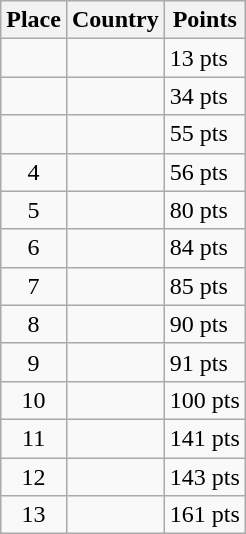<table class=wikitable>
<tr>
<th>Place</th>
<th>Country</th>
<th>Points</th>
</tr>
<tr>
<td align=center></td>
<td></td>
<td>13 pts</td>
</tr>
<tr>
<td align=center></td>
<td></td>
<td>34 pts</td>
</tr>
<tr>
<td align=center></td>
<td></td>
<td>55 pts</td>
</tr>
<tr>
<td align=center>4</td>
<td></td>
<td>56 pts</td>
</tr>
<tr>
<td align=center>5</td>
<td></td>
<td>80 pts</td>
</tr>
<tr>
<td align=center>6</td>
<td></td>
<td>84 pts</td>
</tr>
<tr>
<td align=center>7</td>
<td></td>
<td>85 pts</td>
</tr>
<tr>
<td align=center>8</td>
<td></td>
<td>90 pts</td>
</tr>
<tr>
<td align=center>9</td>
<td></td>
<td>91 pts</td>
</tr>
<tr>
<td align=center>10</td>
<td></td>
<td>100 pts</td>
</tr>
<tr>
<td align=center>11</td>
<td></td>
<td>141 pts</td>
</tr>
<tr>
<td align=center>12</td>
<td></td>
<td>143 pts</td>
</tr>
<tr>
<td align=center>13</td>
<td></td>
<td>161 pts</td>
</tr>
</table>
